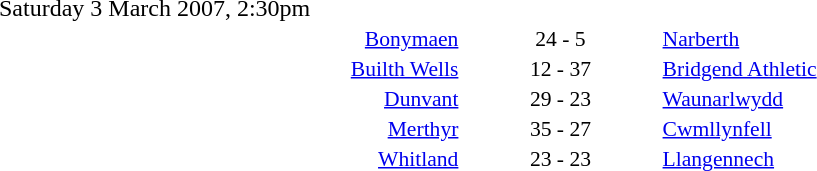<table style="width:70%;" cellspacing="1">
<tr>
<th width=35%></th>
<th width=15%></th>
<th></th>
</tr>
<tr>
<td>Saturday 3 March 2007, 2:30pm</td>
</tr>
<tr style=font-size:90%>
<td align=right><a href='#'>Bonymaen</a></td>
<td align=center>24 - 5</td>
<td><a href='#'>Narberth</a></td>
</tr>
<tr style=font-size:90%>
<td align=right><a href='#'>Builth Wells</a></td>
<td align=center>12 - 37</td>
<td><a href='#'>Bridgend Athletic</a></td>
</tr>
<tr style=font-size:90%>
<td align=right><a href='#'>Dunvant</a></td>
<td align=center>29 - 23</td>
<td><a href='#'>Waunarlwydd</a></td>
</tr>
<tr style=font-size:90%>
<td align=right><a href='#'>Merthyr</a></td>
<td align=center>35 - 27</td>
<td><a href='#'>Cwmllynfell</a></td>
</tr>
<tr style=font-size:90%>
<td align=right><a href='#'>Whitland</a></td>
<td align=center>23 - 23</td>
<td><a href='#'>Llangennech</a></td>
</tr>
</table>
